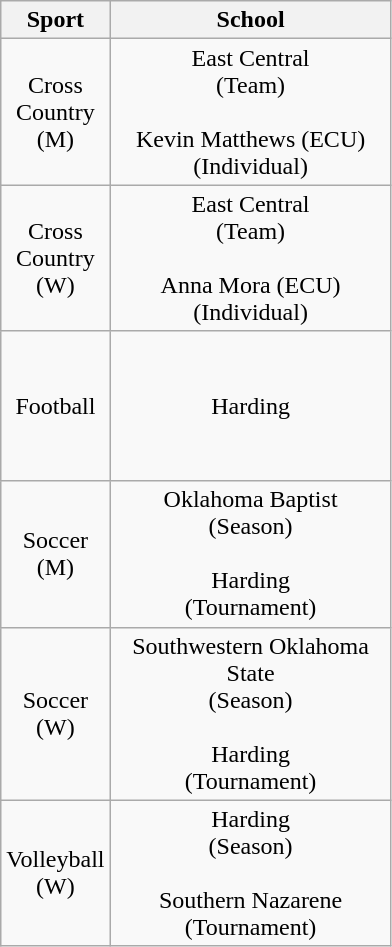<table class="wikitable" style=text-align:center>
<tr>
<th width=50>Sport</th>
<th width=180>School</th>
</tr>
<tr>
<td>Cross<br>Country<br>(M)</td>
<td>East Central<br>(Team)<br><br>Kevin Matthews (ECU)<br>(Individual)</td>
</tr>
<tr>
<td>Cross<br>Country<br>(W)</td>
<td>East Central<br>(Team)<br><br>Anna Mora (ECU)<br>(Individual)</td>
</tr>
<tr style=height:100px>
<td>Football</td>
<td>Harding</td>
</tr>
<tr>
<td>Soccer<br>(M)</td>
<td>Oklahoma Baptist<br>(Season)<br><br>Harding<br>(Tournament)</td>
</tr>
<tr>
<td>Soccer<br>(W)</td>
<td>Southwestern Oklahoma State<br>(Season)<br><br>Harding<br>(Tournament)</td>
</tr>
<tr>
<td>Volleyball<br>(W)</td>
<td>Harding<br>(Season)<br><br>Southern Nazarene<br>(Tournament)</td>
</tr>
</table>
